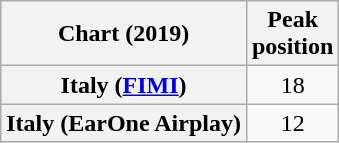<table class="wikitable plainrowheaders sortable" style="text-align:center;">
<tr>
<th>Chart (2019)</th>
<th>Peak<br>position</th>
</tr>
<tr>
<th scope="row">Italy (<a href='#'>FIMI</a>)</th>
<td>18</td>
</tr>
<tr>
<th scope="row">Italy (EarOne Airplay)</th>
<td align="center">12</td>
</tr>
</table>
